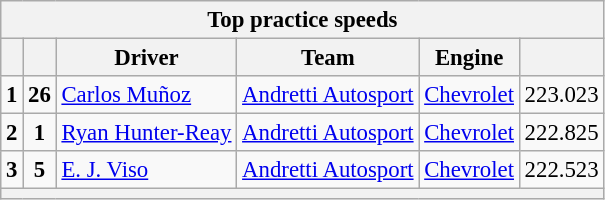<table class="wikitable" style="font-size:95%;">
<tr>
<th colspan=9>Top practice speeds</th>
</tr>
<tr>
<th></th>
<th></th>
<th>Driver</th>
<th>Team</th>
<th>Engine</th>
<th></th>
</tr>
<tr>
<td align=center><strong>1</strong></td>
<td style="text-align:center"><strong>26</strong></td>
<td> <a href='#'>Carlos Muñoz</a> <strong></strong></td>
<td><a href='#'>Andretti Autosport</a></td>
<td><a href='#'>Chevrolet</a></td>
<td align=center>223.023</td>
</tr>
<tr>
<td align=center><strong>2</strong></td>
<td style="text-align:center"><strong>1</strong></td>
<td> <a href='#'>Ryan Hunter-Reay</a></td>
<td><a href='#'>Andretti Autosport</a></td>
<td><a href='#'>Chevrolet</a></td>
<td align=center>222.825</td>
</tr>
<tr>
<td align=center><strong>3</strong></td>
<td style="text-align:center"><strong>5</strong></td>
<td> <a href='#'>E. J. Viso</a></td>
<td><a href='#'>Andretti Autosport</a></td>
<td><a href='#'>Chevrolet</a></td>
<td align=center>222.523</td>
</tr>
<tr>
<th colspan=9></th>
</tr>
</table>
